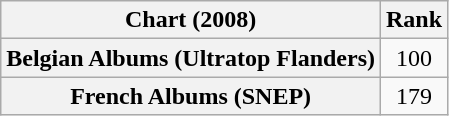<table class="wikitable plainrowheaders sortable" style="text-align:center">
<tr>
<th scope="col">Chart (2008)</th>
<th scope="col">Rank</th>
</tr>
<tr>
<th scope="row">Belgian Albums (Ultratop Flanders)</th>
<td>100</td>
</tr>
<tr>
<th scope="row">French Albums (SNEP)</th>
<td>179</td>
</tr>
</table>
